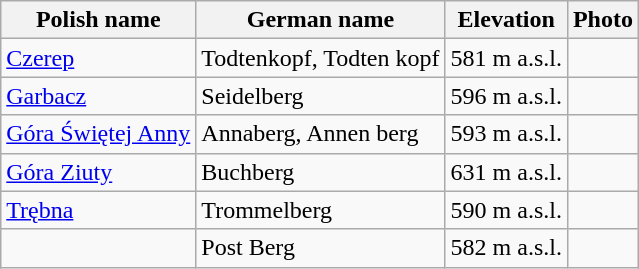<table class="wikitable sortable">
<tr>
<th>Polish name</th>
<th>German name</th>
<th>Elevation</th>
<th>Photo</th>
</tr>
<tr>
<td><a href='#'>Czerep</a></td>
<td>Todtenkopf, Todten kopf</td>
<td>581 m a.s.l.</td>
<td></td>
</tr>
<tr>
<td><a href='#'>Garbacz</a></td>
<td>Seidelberg</td>
<td>596 m a.s.l.</td>
<td></td>
</tr>
<tr>
<td><a href='#'>Góra Świętej Anny</a></td>
<td>Annaberg, Annen berg</td>
<td>593 m a.s.l.</td>
<td></td>
</tr>
<tr>
<td><a href='#'>Góra Ziuty</a></td>
<td>Buchberg</td>
<td>631 m a.s.l.</td>
<td></td>
</tr>
<tr>
<td><a href='#'>Trębna</a></td>
<td>Trommelberg</td>
<td>590 m a.s.l.</td>
<td></td>
</tr>
<tr>
<td></td>
<td>Post Berg</td>
<td>582 m a.s.l.</td>
<td></td>
</tr>
</table>
